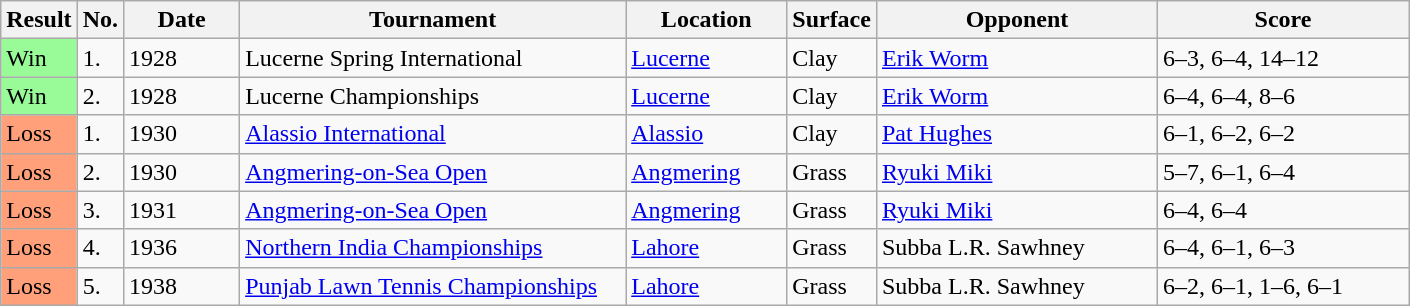<table class='sortable wikitable'>
<tr>
<th style="width:40px">Result</th>
<th style="width:20px">No.</th>
<th style="width:70px">Date</th>
<th style="width:250px">Tournament</th>
<th style="width:100px">Location</th>
<th style="width:50px">Surface</th>
<th style="width:180px">Opponent</th>
<th style="width:160px" class="unsortable">Score</th>
</tr>
<tr>
<td style="background:#98fb98;">Win</td>
<td>1.</td>
<td>1928</td>
<td>Lucerne Spring International</td>
<td><a href='#'>Lucerne</a></td>
<td>Clay</td>
<td> <a href='#'>Erik Worm</a></td>
<td>6–3, 6–4, 14–12</td>
</tr>
<tr>
<td style="background:#98fb98;">Win</td>
<td>2.</td>
<td>1928</td>
<td>Lucerne Championships</td>
<td><a href='#'>Lucerne</a></td>
<td>Clay</td>
<td> <a href='#'>Erik Worm</a></td>
<td>6–4, 6–4, 8–6</td>
</tr>
<tr>
<td style="background:#ffa07a;">Loss</td>
<td>1.</td>
<td>1930</td>
<td><a href='#'>Alassio International</a></td>
<td><a href='#'>Alassio</a></td>
<td>Clay</td>
<td> <a href='#'>Pat Hughes</a></td>
<td>6–1, 6–2, 6–2</td>
</tr>
<tr>
<td style="background:#ffa07a;">Loss</td>
<td>2.</td>
<td>1930</td>
<td><a href='#'>Angmering-on-Sea Open</a></td>
<td><a href='#'>Angmering</a></td>
<td>Grass</td>
<td> <a href='#'>Ryuki Miki</a></td>
<td>5–7, 6–1, 6–4</td>
</tr>
<tr>
<td style="background:#ffa07a;">Loss</td>
<td>3.</td>
<td>1931</td>
<td><a href='#'>Angmering-on-Sea Open</a></td>
<td><a href='#'>Angmering</a></td>
<td>Grass</td>
<td> <a href='#'>Ryuki Miki</a></td>
<td>6–4, 6–4</td>
</tr>
<tr>
<td style="background:#ffa07a;">Loss</td>
<td>4.</td>
<td>1936</td>
<td><a href='#'>Northern India Championships</a></td>
<td><a href='#'>Lahore</a></td>
<td>Grass</td>
<td> Subba L.R. Sawhney</td>
<td>6–4, 6–1, 6–3</td>
</tr>
<tr>
<td style="background:#ffa07a;">Loss</td>
<td>5.</td>
<td>1938</td>
<td><a href='#'>Punjab Lawn Tennis Championships</a></td>
<td><a href='#'>Lahore</a></td>
<td>Grass</td>
<td> Subba L.R. Sawhney</td>
<td>6–2, 6–1, 1–6, 6–1</td>
</tr>
</table>
